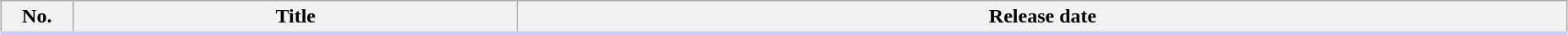<table class="wikitable" style="width:98%; margin:auto; background:#FFF;">
<tr style="border-bottom:3px solid #CCF">
<th style="width:50px;">No.</th>
<th>Title</th>
<th>Release date<br>

</th>
</tr>
</table>
